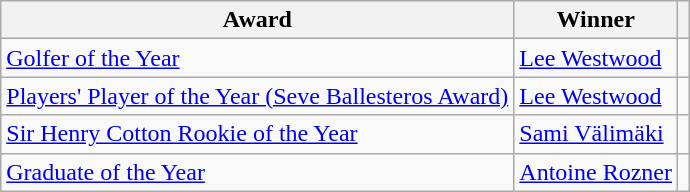<table class="wikitable">
<tr>
<th>Award</th>
<th>Winner</th>
<th></th>
</tr>
<tr>
<td><a href='#'>Golfer of the Year</a></td>
<td> <a href='#'>Lee Westwood</a></td>
<td></td>
</tr>
<tr>
<td><a href='#'>Players' Player of the Year (Seve Ballesteros Award)</a></td>
<td> <a href='#'>Lee Westwood</a></td>
<td></td>
</tr>
<tr>
<td><a href='#'>Sir Henry Cotton Rookie of the Year</a></td>
<td> <a href='#'>Sami Välimäki</a></td>
<td></td>
</tr>
<tr>
<td><a href='#'>Graduate of the Year</a></td>
<td> <a href='#'>Antoine Rozner</a></td>
<td></td>
</tr>
</table>
